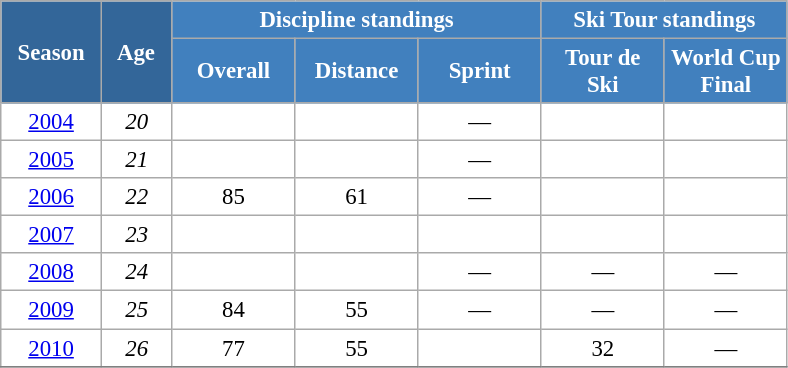<table class="wikitable" style="font-size:95%; text-align:center; border:grey solid 1px; border-collapse:collapse; background:#ffffff;">
<tr>
<th style="background-color:#369; color:white; width:60px;" rowspan="2"> Season </th>
<th style="background-color:#369; color:white; width:40px;" rowspan="2"> Age </th>
<th style="background-color:#4180be; color:white;" colspan="3">Discipline standings</th>
<th style="background-color:#4180be; color:white;" colspan="2">Ski Tour standings</th>
</tr>
<tr>
<th style="background-color:#4180be; color:white; width:75px;">Overall</th>
<th style="background-color:#4180be; color:white; width:75px;">Distance</th>
<th style="background-color:#4180be; color:white; width:75px;">Sprint</th>
<th style="background-color:#4180be; color:white; width:75px;">Tour de<br>Ski</th>
<th style="background-color:#4180be; color:white; width:75px;">World Cup<br>Final</th>
</tr>
<tr>
<td><a href='#'>2004</a></td>
<td><em>20</em></td>
<td></td>
<td></td>
<td>—</td>
<td></td>
<td></td>
</tr>
<tr>
<td><a href='#'>2005</a></td>
<td><em>21</em></td>
<td></td>
<td></td>
<td>—</td>
<td></td>
<td></td>
</tr>
<tr>
<td><a href='#'>2006</a></td>
<td><em>22</em></td>
<td>85</td>
<td>61</td>
<td>—</td>
<td></td>
<td></td>
</tr>
<tr>
<td><a href='#'>2007</a></td>
<td><em>23</em></td>
<td></td>
<td></td>
<td></td>
<td></td>
<td></td>
</tr>
<tr>
<td><a href='#'>2008</a></td>
<td><em>24</em></td>
<td></td>
<td></td>
<td>—</td>
<td>—</td>
<td>—</td>
</tr>
<tr>
<td><a href='#'>2009</a></td>
<td><em>25</em></td>
<td>84</td>
<td>55</td>
<td>—</td>
<td>—</td>
<td>—</td>
</tr>
<tr>
<td><a href='#'>2010</a></td>
<td><em>26</em></td>
<td>77</td>
<td>55</td>
<td></td>
<td>32</td>
<td>—</td>
</tr>
<tr>
</tr>
</table>
